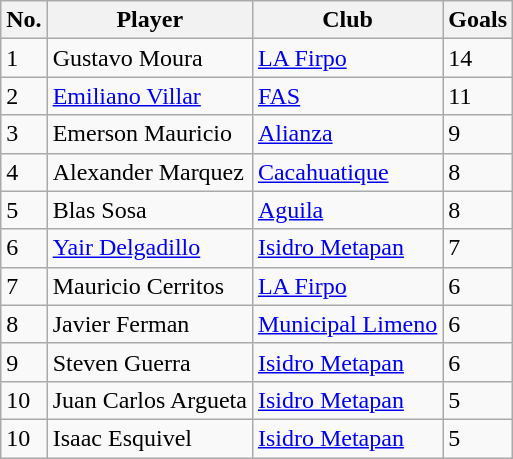<table class="wikitable">
<tr>
<th>No.</th>
<th>Player</th>
<th>Club</th>
<th>Goals</th>
</tr>
<tr>
<td>1</td>
<td> Gustavo Moura </td>
<td><a href='#'>LA Firpo</a></td>
<td>14</td>
</tr>
<tr>
<td>2</td>
<td> <a href='#'>Emiliano Villar</a></td>
<td><a href='#'>FAS</a></td>
<td>11</td>
</tr>
<tr>
<td>3</td>
<td> Emerson Mauricio</td>
<td><a href='#'>Alianza</a></td>
<td>9</td>
</tr>
<tr>
<td>4</td>
<td> Alexander Marquez</td>
<td><a href='#'>Cacahuatique</a></td>
<td>8</td>
</tr>
<tr>
<td>5</td>
<td> Blas Sosa</td>
<td><a href='#'>Aguila</a></td>
<td>8</td>
</tr>
<tr>
<td>6</td>
<td> <a href='#'>Yair Delgadillo</a></td>
<td><a href='#'>Isidro Metapan</a></td>
<td>7</td>
</tr>
<tr>
<td>7</td>
<td> Mauricio Cerritos</td>
<td><a href='#'>LA Firpo</a></td>
<td>6</td>
</tr>
<tr>
<td>8</td>
<td> Javier Ferman</td>
<td><a href='#'>Municipal Limeno</a></td>
<td>6</td>
</tr>
<tr>
<td>9</td>
<td> Steven Guerra</td>
<td><a href='#'>Isidro Metapan</a></td>
<td>6</td>
</tr>
<tr>
<td>10</td>
<td> Juan Carlos Argueta</td>
<td><a href='#'>Isidro Metapan</a></td>
<td>5</td>
</tr>
<tr>
<td>10</td>
<td> Isaac Esquivel</td>
<td><a href='#'>Isidro Metapan</a></td>
<td>5</td>
</tr>
</table>
